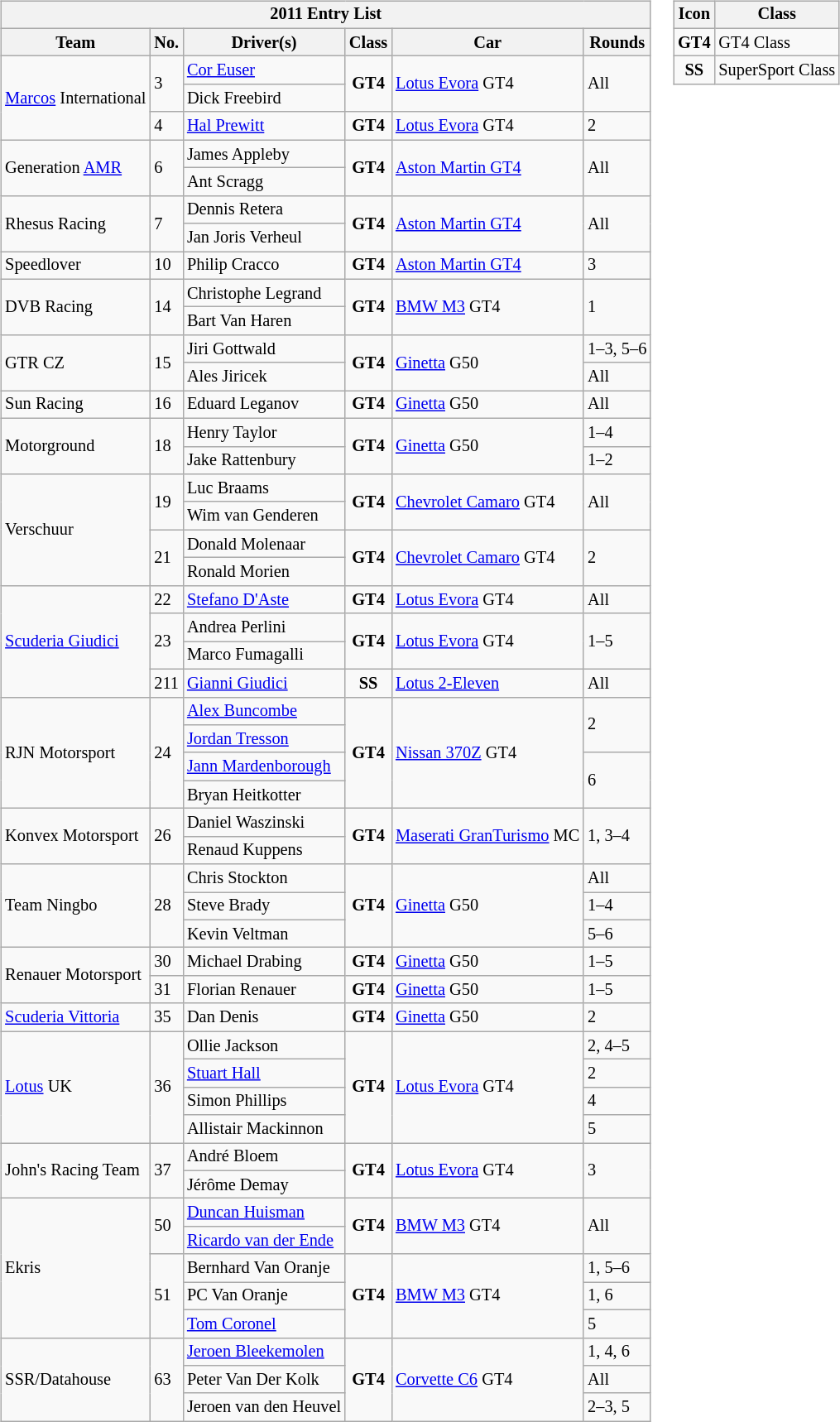<table>
<tr>
<td><br><table class="wikitable" style="font-size:85%">
<tr>
<th colspan=6>2011 Entry List</th>
</tr>
<tr>
<th>Team</th>
<th>No.</th>
<th>Driver(s)</th>
<th>Class</th>
<th>Car</th>
<th>Rounds</th>
</tr>
<tr>
<td rowspan=3> <a href='#'>Marcos</a> International</td>
<td rowspan=2>3</td>
<td> <a href='#'>Cor Euser</a></td>
<td rowspan=2 align="center"><strong><span>GT4</span></strong></td>
<td rowspan=2><a href='#'>Lotus Evora</a> GT4</td>
<td rowspan=2>All</td>
</tr>
<tr>
<td> Dick Freebird</td>
</tr>
<tr>
<td>4</td>
<td> <a href='#'>Hal Prewitt</a></td>
<td align="center"><strong><span>GT4</span></strong></td>
<td><a href='#'>Lotus Evora</a> GT4</td>
<td>2</td>
</tr>
<tr>
<td rowspan=2> Generation <a href='#'>AMR</a></td>
<td rowspan=2>6</td>
<td> James Appleby</td>
<td rowspan=2 align="center"><strong><span>GT4</span></strong></td>
<td rowspan=2><a href='#'>Aston Martin GT4</a></td>
<td rowspan=2>All</td>
</tr>
<tr>
<td> Ant Scragg</td>
</tr>
<tr>
<td rowspan=2> Rhesus Racing</td>
<td rowspan=2>7</td>
<td> Dennis Retera</td>
<td align="center" rowspan=2><strong><span>GT4</span></strong></td>
<td rowspan=2><a href='#'>Aston Martin GT4</a></td>
<td rowspan=2>All</td>
</tr>
<tr>
<td> Jan Joris Verheul</td>
</tr>
<tr>
<td> Speedlover</td>
<td>10</td>
<td> Philip Cracco</td>
<td align="center"><strong><span>GT4</span></strong></td>
<td><a href='#'>Aston Martin GT4</a></td>
<td>3</td>
</tr>
<tr>
<td rowspan=2> DVB Racing</td>
<td rowspan=2>14</td>
<td> Christophe Legrand</td>
<td rowspan=2 align="center"><strong><span>GT4</span></strong></td>
<td rowspan=2><a href='#'>BMW M3</a> GT4</td>
<td rowspan=2>1</td>
</tr>
<tr>
<td> Bart Van Haren</td>
</tr>
<tr>
<td rowspan=2> GTR CZ</td>
<td rowspan=2>15</td>
<td> Jiri Gottwald</td>
<td rowspan=2 align="center"><strong><span>GT4</span></strong></td>
<td rowspan=2><a href='#'>Ginetta</a> G50</td>
<td>1–3, 5–6</td>
</tr>
<tr>
<td> Ales Jiricek</td>
<td>All</td>
</tr>
<tr>
<td> Sun Racing</td>
<td>16</td>
<td> Eduard Leganov</td>
<td align=center><strong><span>GT4</span></strong></td>
<td><a href='#'>Ginetta</a> G50</td>
<td>All</td>
</tr>
<tr>
<td rowspan=2> Motorground</td>
<td rowspan=2>18</td>
<td> Henry Taylor</td>
<td rowspan=2 align="center"><strong><span>GT4</span></strong></td>
<td rowspan=2><a href='#'>Ginetta</a> G50</td>
<td>1–4</td>
</tr>
<tr>
<td> Jake Rattenbury</td>
<td>1–2</td>
</tr>
<tr>
<td rowspan=4> Verschuur</td>
<td rowspan=2>19</td>
<td> Luc Braams</td>
<td rowspan=2 align="center"><strong><span>GT4</span></strong></td>
<td rowspan=2><a href='#'>Chevrolet Camaro</a> GT4</td>
<td rowspan=2>All</td>
</tr>
<tr>
<td> Wim van Genderen</td>
</tr>
<tr>
<td rowspan=2>21</td>
<td> Donald Molenaar</td>
<td rowspan=2 align="center"><strong><span>GT4</span></strong></td>
<td rowspan=2><a href='#'>Chevrolet Camaro</a> GT4</td>
<td rowspan=2>2</td>
</tr>
<tr>
<td> Ronald Morien</td>
</tr>
<tr>
<td rowspan=4> <a href='#'>Scuderia Giudici</a></td>
<td>22</td>
<td> <a href='#'>Stefano D'Aste</a></td>
<td align=center><strong><span>GT4</span></strong></td>
<td><a href='#'>Lotus Evora</a> GT4</td>
<td>All</td>
</tr>
<tr>
<td rowspan=2>23</td>
<td> Andrea Perlini</td>
<td align="center" rowspan=2><strong><span>GT4</span></strong></td>
<td rowspan=2><a href='#'>Lotus Evora</a> GT4</td>
<td rowspan=2>1–5</td>
</tr>
<tr>
<td> Marco Fumagalli</td>
</tr>
<tr>
<td>211</td>
<td> <a href='#'>Gianni Giudici</a></td>
<td align=center><strong><span>SS</span></strong></td>
<td><a href='#'>Lotus 2-Eleven</a></td>
<td>All</td>
</tr>
<tr>
<td rowspan=4> RJN Motorsport</td>
<td rowspan=4>24</td>
<td> <a href='#'>Alex Buncombe</a></td>
<td rowspan=4 align="center"><strong><span>GT4</span></strong></td>
<td rowspan=4><a href='#'>Nissan 370Z</a> GT4</td>
<td rowspan=2>2</td>
</tr>
<tr>
<td> <a href='#'>Jordan Tresson</a></td>
</tr>
<tr>
<td> <a href='#'>Jann Mardenborough</a></td>
<td rowspan=2>6</td>
</tr>
<tr>
<td> Bryan Heitkotter</td>
</tr>
<tr>
<td rowspan=2> Konvex Motorsport</td>
<td rowspan=2>26</td>
<td> Daniel Waszinski</td>
<td rowspan=2 align="center"><strong><span>GT4</span></strong></td>
<td rowspan=2><a href='#'>Maserati GranTurismo</a> MC</td>
<td rowspan=2>1, 3–4</td>
</tr>
<tr>
<td> Renaud Kuppens</td>
</tr>
<tr>
<td rowspan=3> Team Ningbo</td>
<td rowspan=3>28</td>
<td> Chris Stockton</td>
<td rowspan=3 align="center"><strong><span>GT4</span></strong></td>
<td rowspan=3><a href='#'>Ginetta</a> G50</td>
<td>All</td>
</tr>
<tr>
<td> Steve Brady</td>
<td>1–4</td>
</tr>
<tr>
<td> Kevin Veltman</td>
<td>5–6</td>
</tr>
<tr>
<td rowspan=2> Renauer Motorsport</td>
<td>30</td>
<td> Michael Drabing</td>
<td align=center><strong><span>GT4</span></strong></td>
<td><a href='#'>Ginetta</a> G50</td>
<td>1–5</td>
</tr>
<tr>
<td>31</td>
<td> Florian Renauer</td>
<td align=center><strong><span>GT4</span></strong></td>
<td><a href='#'>Ginetta</a> G50</td>
<td>1–5</td>
</tr>
<tr>
<td> <a href='#'>Scuderia Vittoria</a></td>
<td>35</td>
<td> Dan Denis</td>
<td align="center"><strong><span>GT4</span></strong></td>
<td><a href='#'>Ginetta</a> G50</td>
<td>2</td>
</tr>
<tr>
<td rowspan=4> <a href='#'>Lotus</a> UK</td>
<td rowspan=4>36</td>
<td> Ollie Jackson</td>
<td rowspan=4 align="center"><strong><span>GT4</span></strong></td>
<td rowspan=4><a href='#'>Lotus Evora</a> GT4</td>
<td>2, 4–5</td>
</tr>
<tr>
<td> <a href='#'>Stuart Hall</a></td>
<td>2</td>
</tr>
<tr>
<td> Simon Phillips</td>
<td>4</td>
</tr>
<tr>
<td> Allistair Mackinnon</td>
<td>5</td>
</tr>
<tr>
<td rowspan=2> John's Racing Team</td>
<td rowspan=2>37</td>
<td> André Bloem</td>
<td rowspan=2 align="center"><strong><span>GT4</span></strong></td>
<td rowspan=2><a href='#'>Lotus Evora</a> GT4</td>
<td rowspan=2>3</td>
</tr>
<tr>
<td> Jérôme Demay</td>
</tr>
<tr>
<td rowspan=5> Ekris</td>
<td rowspan=2>50</td>
<td> <a href='#'>Duncan Huisman</a></td>
<td rowspan=2 align="center"><strong><span>GT4</span></strong></td>
<td rowspan=2><a href='#'>BMW M3</a> GT4</td>
<td rowspan=2>All</td>
</tr>
<tr>
<td> <a href='#'>Ricardo van der Ende</a></td>
</tr>
<tr>
<td rowspan=3>51</td>
<td> Bernhard Van Oranje</td>
<td rowspan=3 align="center"><strong><span>GT4</span></strong></td>
<td rowspan=3><a href='#'>BMW M3</a> GT4</td>
<td>1, 5–6</td>
</tr>
<tr>
<td> PC Van Oranje</td>
<td>1, 6</td>
</tr>
<tr>
<td> <a href='#'>Tom Coronel</a></td>
<td>5</td>
</tr>
<tr>
<td rowspan=3> SSR/Datahouse</td>
<td rowspan=3>63</td>
<td> <a href='#'>Jeroen Bleekemolen</a></td>
<td rowspan=3 align="center"><strong><span>GT4</span></strong></td>
<td rowspan=3><a href='#'>Corvette C6</a> GT4</td>
<td>1, 4, 6</td>
</tr>
<tr>
<td> Peter Van Der Kolk</td>
<td>All</td>
</tr>
<tr>
<td> Jeroen van den Heuvel</td>
<td>2–3, 5</td>
</tr>
</table>
</td>
<td valign="top"><br><table class="wikitable" style="font-size: 85%;">
<tr>
<th>Icon</th>
<th>Class</th>
</tr>
<tr>
<td align=center><strong><span>GT4</span></strong></td>
<td>GT4 Class</td>
</tr>
<tr>
<td align=center><strong><span>SS</span></strong></td>
<td>SuperSport Class</td>
</tr>
</table>
</td>
</tr>
</table>
